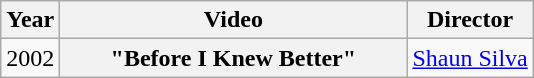<table class="wikitable plainrowheaders">
<tr>
<th>Year</th>
<th style="width:14em;">Video</th>
<th>Director</th>
</tr>
<tr>
<td>2002</td>
<th scope="row">"Before I Knew Better"</th>
<td><a href='#'>Shaun Silva</a></td>
</tr>
</table>
